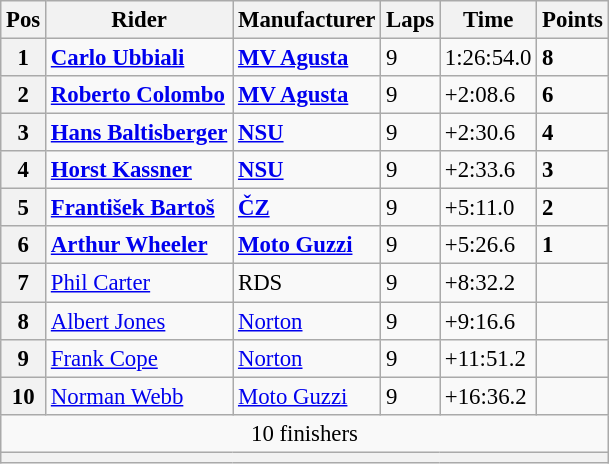<table class="wikitable" style="font-size: 95%;">
<tr>
<th>Pos</th>
<th>Rider</th>
<th>Manufacturer</th>
<th>Laps</th>
<th>Time</th>
<th>Points</th>
</tr>
<tr>
<th>1</th>
<td> <strong><a href='#'>Carlo Ubbiali</a></strong></td>
<td><strong><a href='#'>MV Agusta</a></strong></td>
<td>9</td>
<td>1:26:54.0</td>
<td><strong>8</strong></td>
</tr>
<tr>
<th>2</th>
<td> <strong><a href='#'>Roberto Colombo</a></strong></td>
<td><strong><a href='#'>MV Agusta</a></strong></td>
<td>9</td>
<td>+2:08.6</td>
<td><strong>6</strong></td>
</tr>
<tr>
<th>3</th>
<td> <strong><a href='#'>Hans Baltisberger</a></strong></td>
<td><strong><a href='#'>NSU</a></strong></td>
<td>9</td>
<td>+2:30.6</td>
<td><strong>4</strong></td>
</tr>
<tr>
<th>4</th>
<td> <strong><a href='#'>Horst Kassner</a></strong></td>
<td><strong><a href='#'>NSU</a></strong></td>
<td>9</td>
<td>+2:33.6</td>
<td><strong>3</strong></td>
</tr>
<tr>
<th>5</th>
<td> <strong><a href='#'>František Bartoš</a></strong></td>
<td><strong><a href='#'>ČZ</a></strong></td>
<td>9</td>
<td>+5:11.0</td>
<td><strong>2</strong></td>
</tr>
<tr>
<th>6</th>
<td> <strong><a href='#'>Arthur Wheeler</a></strong></td>
<td><strong><a href='#'>Moto Guzzi</a></strong></td>
<td>9</td>
<td>+5:26.6</td>
<td><strong>1</strong></td>
</tr>
<tr>
<th>7</th>
<td> <a href='#'>Phil Carter</a></td>
<td>RDS</td>
<td>9</td>
<td>+8:32.2</td>
<td></td>
</tr>
<tr>
<th>8</th>
<td> <a href='#'>Albert Jones</a></td>
<td><a href='#'>Norton</a></td>
<td>9</td>
<td>+9:16.6</td>
<td></td>
</tr>
<tr>
<th>9</th>
<td> <a href='#'>Frank Cope</a></td>
<td><a href='#'>Norton</a></td>
<td>9</td>
<td>+11:51.2</td>
<td></td>
</tr>
<tr>
<th>10</th>
<td> <a href='#'>Norman Webb</a></td>
<td><a href='#'>Moto Guzzi</a></td>
<td>9</td>
<td>+16:36.2</td>
<td></td>
</tr>
<tr>
<td colspan=6 align=center>10 finishers</td>
</tr>
<tr>
<th colspan=6></th>
</tr>
</table>
